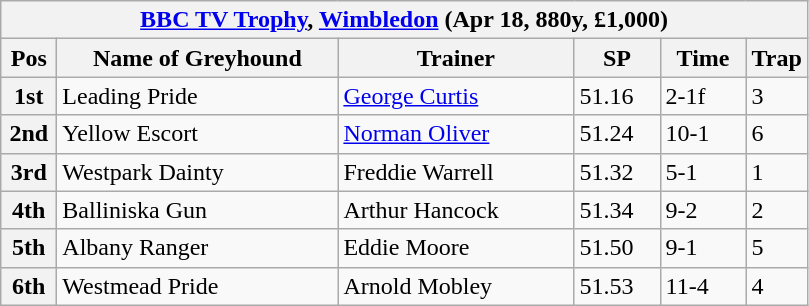<table class="wikitable">
<tr>
<th colspan="6"><a href='#'>BBC TV Trophy</a>, <a href='#'>Wimbledon</a> (Apr 18, 880y, £1,000)</th>
</tr>
<tr>
<th width=30>Pos</th>
<th width=180>Name of Greyhound</th>
<th width=150>Trainer</th>
<th width=50>SP</th>
<th width=50>Time</th>
<th width=30>Trap</th>
</tr>
<tr>
<th>1st</th>
<td>Leading Pride</td>
<td><a href='#'>George Curtis</a></td>
<td>51.16</td>
<td>2-1f</td>
<td>3</td>
</tr>
<tr>
<th>2nd</th>
<td>Yellow Escort</td>
<td><a href='#'>Norman Oliver</a></td>
<td>51.24</td>
<td>10-1</td>
<td>6</td>
</tr>
<tr>
<th>3rd</th>
<td>Westpark Dainty</td>
<td>Freddie Warrell</td>
<td>51.32</td>
<td>5-1</td>
<td>1</td>
</tr>
<tr>
<th>4th</th>
<td>Balliniska Gun</td>
<td>Arthur Hancock</td>
<td>51.34</td>
<td>9-2</td>
<td>2</td>
</tr>
<tr>
<th>5th</th>
<td>Albany Ranger</td>
<td>Eddie Moore</td>
<td>51.50</td>
<td>9-1</td>
<td>5</td>
</tr>
<tr>
<th>6th</th>
<td>Westmead Pride</td>
<td>Arnold Mobley</td>
<td>51.53</td>
<td>11-4</td>
<td>4</td>
</tr>
</table>
